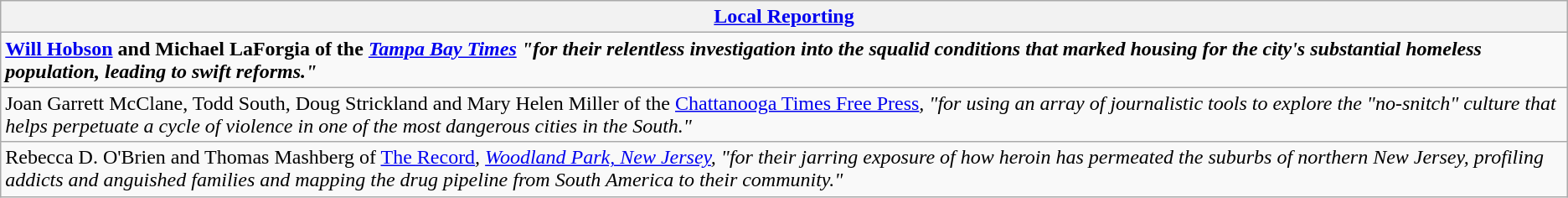<table class="wikitable" style="float:left; float:none;">
<tr>
<th><a href='#'>Local Reporting</a></th>
</tr>
<tr>
<td><strong><a href='#'>Will Hobson</a> and Michael LaForgia of the <em><a href='#'>Tampa Bay Times</a><strong><em> "for their relentless investigation into the squalid conditions that marked housing for the city's substantial homeless population, leading to swift reforms."</td>
</tr>
<tr>
<td>Joan Garrett McClane, Todd South, Doug Strickland and Mary Helen Miller of the </em><a href='#'>Chattanooga Times Free Press</a><em>, "for using an array of journalistic tools to explore the "no-snitch" culture that helps perpetuate a cycle of violence in one of the most dangerous cities in the South."</td>
</tr>
<tr>
<td>Rebecca D. O'Brien and Thomas Mashberg of </em><a href='#'>The Record</a><em>, <a href='#'>Woodland Park, New Jersey</a>, "for their jarring exposure of how heroin has permeated the suburbs of northern New Jersey, profiling addicts and anguished families and mapping the drug pipeline from South America to their community."</td>
</tr>
</table>
